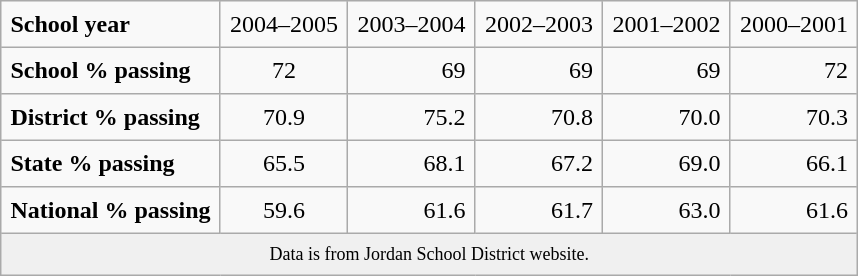<table border=1 cellpadding=6 cellspacing=0 style="text-align:right; background:#f9f9f9; border:1px #aaa solid; border-collapse:collapse">
<tr>
<th align=left>School year</th>
<td align=center>2004–2005</td>
<td>2003–2004</td>
<td>2002–2003</td>
<td>2001–2002</td>
<td>2000–2001</td>
</tr>
<tr>
<th align=left>School % passing</th>
<td align=center>72</td>
<td>69</td>
<td>69</td>
<td>69</td>
<td>72</td>
</tr>
<tr>
<th align=left>District % passing</th>
<td align=center>70.9</td>
<td>75.2</td>
<td>70.8</td>
<td>70.0</td>
<td>70.3</td>
</tr>
<tr>
<th align=left>State % passing</th>
<td align=center>65.5</td>
<td>68.1</td>
<td>67.2</td>
<td>69.0</td>
<td>66.1</td>
</tr>
<tr>
<th align=left>National % passing</th>
<td align=center>59.6</td>
<td>61.6</td>
<td>61.7</td>
<td>63.0</td>
<td>61.6</td>
</tr>
<tr>
<td colspan=6 align=center bgcolor=#f0f0f0 style="font-size:75%">Data is from Jordan School District website.</td>
</tr>
</table>
